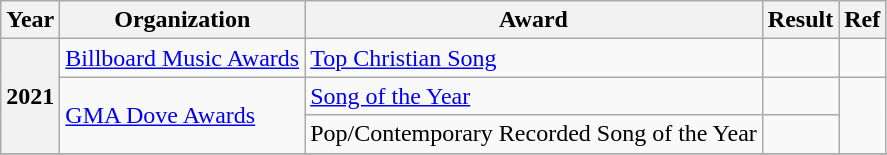<table class="wikitable plainrowheaders">
<tr>
<th>Year</th>
<th>Organization</th>
<th>Award</th>
<th>Result</th>
<th>Ref</th>
</tr>
<tr>
<th scope="row" rowspan="3">2021</th>
<td><a href='#'>Billboard Music Awards</a></td>
<td><a href='#'>Top Christian Song</a></td>
<td></td>
<td></td>
</tr>
<tr>
<td rowspan="2"><a href='#'>GMA Dove Awards</a></td>
<td><a href='#'>Song of the Year</a></td>
<td></td>
<td rowspan="2"></td>
</tr>
<tr>
<td>Pop/Contemporary Recorded Song of the Year</td>
<td></td>
</tr>
<tr>
</tr>
</table>
